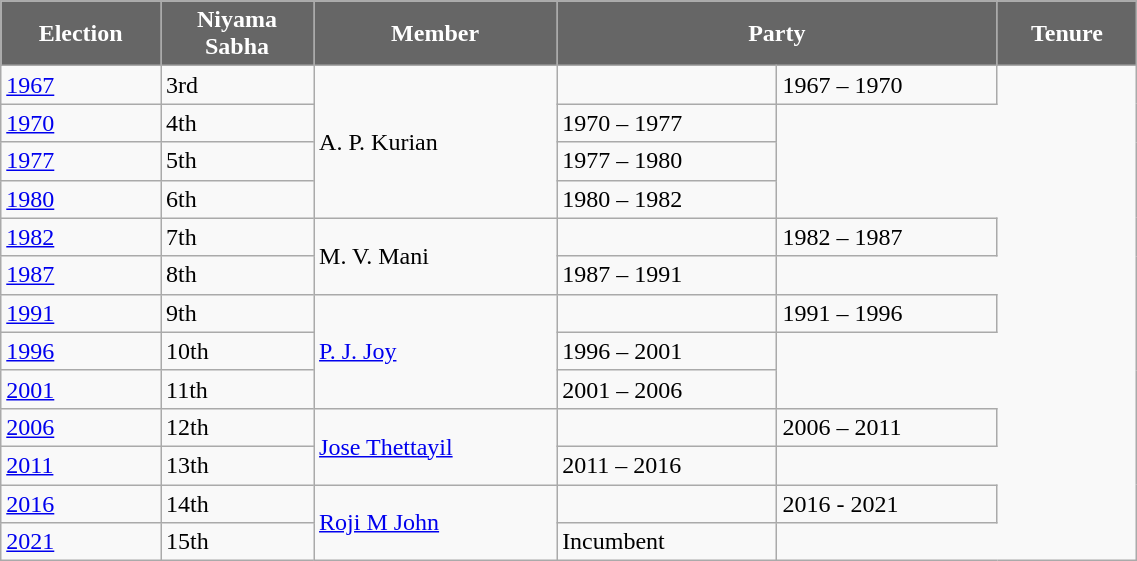<table class="wikitable sortable" width="60%">
<tr>
<th style="background-color:#666666; color:white">Election</th>
<th style="background-color:#666666; color:white">Niyama<br>Sabha</th>
<th style="background-color:#666666; color:white">Member</th>
<th colspan="2" style="background-color:#666666; color:white">Party</th>
<th style="background-color:#666666; color:white">Tenure</th>
</tr>
<tr>
<td><a href='#'>1967</a></td>
<td>3rd</td>
<td rowspan="4">A. P. Kurian</td>
<td></td>
<td>1967 – 1970</td>
</tr>
<tr>
<td><a href='#'>1970</a></td>
<td>4th</td>
<td>1970 – 1977</td>
</tr>
<tr>
<td><a href='#'>1977</a></td>
<td>5th</td>
<td>1977 – 1980</td>
</tr>
<tr>
<td><a href='#'>1980</a></td>
<td>6th</td>
<td>1980 – 1982</td>
</tr>
<tr>
<td><a href='#'>1982</a></td>
<td>7th</td>
<td rowspan="2">M. V. Mani</td>
<td></td>
<td>1982 – 1987</td>
</tr>
<tr>
<td><a href='#'>1987</a></td>
<td>8th</td>
<td>1987 – 1991</td>
</tr>
<tr>
<td><a href='#'>1991</a></td>
<td>9th</td>
<td rowspan="3"><a href='#'>P. J. Joy</a></td>
<td></td>
<td>1991 – 1996</td>
</tr>
<tr>
<td><a href='#'>1996</a></td>
<td>10th</td>
<td>1996 – 2001</td>
</tr>
<tr>
<td><a href='#'>2001</a></td>
<td>11th</td>
<td>2001 – 2006</td>
</tr>
<tr>
<td><a href='#'>2006</a></td>
<td>12th</td>
<td rowspan="2"><a href='#'>Jose Thettayil</a></td>
<td></td>
<td>2006 – 2011</td>
</tr>
<tr>
<td><a href='#'>2011</a></td>
<td>13th</td>
<td>2011 – 2016</td>
</tr>
<tr>
<td><a href='#'>2016</a></td>
<td>14th</td>
<td rowspan="2"><a href='#'>Roji M John</a></td>
<td></td>
<td>2016 - 2021</td>
</tr>
<tr>
<td><a href='#'>2021</a></td>
<td>15th</td>
<td>Incumbent</td>
</tr>
</table>
